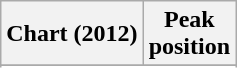<table class="wikitable sortable">
<tr>
<th>Chart (2012)</th>
<th>Peak<br>position</th>
</tr>
<tr>
</tr>
<tr>
</tr>
<tr>
</tr>
</table>
